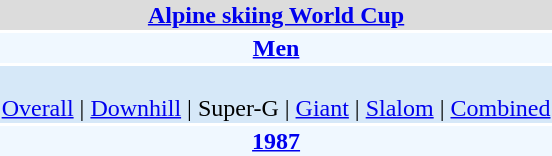<table align="right" class="toccolours" style="margin: 0 0 1em 1em;">
<tr>
<td colspan="2" align=center bgcolor=Gainsboro><strong><a href='#'>Alpine skiing World Cup</a></strong></td>
</tr>
<tr>
<td colspan="2" align=center bgcolor=AliceBlue><strong><a href='#'>Men</a></strong></td>
</tr>
<tr>
<td colspan="2" align=center bgcolor=D6E8F8><br><a href='#'>Overall</a> | 
<a href='#'>Downhill</a> | 
Super-G | 
<a href='#'>Giant</a> | 
<a href='#'>Slalom</a> | 
<a href='#'>Combined</a></td>
</tr>
<tr>
<td colspan="2" align=center bgcolor=AliceBlue><strong><a href='#'>1987</a></strong></td>
</tr>
</table>
